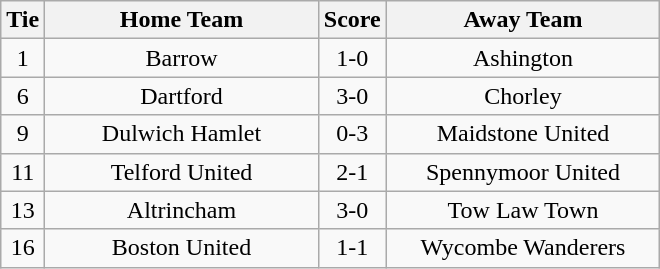<table class="wikitable" style="text-align:center;">
<tr>
<th width=20>Tie</th>
<th width=175>Home Team</th>
<th width=20>Score</th>
<th width=175>Away Team</th>
</tr>
<tr>
<td>1</td>
<td>Barrow</td>
<td>1-0</td>
<td>Ashington</td>
</tr>
<tr>
<td>6</td>
<td>Dartford</td>
<td>3-0</td>
<td>Chorley</td>
</tr>
<tr>
<td>9</td>
<td>Dulwich Hamlet</td>
<td>0-3</td>
<td>Maidstone United</td>
</tr>
<tr>
<td>11</td>
<td>Telford United</td>
<td>2-1</td>
<td>Spennymoor United</td>
</tr>
<tr>
<td>13</td>
<td>Altrincham</td>
<td>3-0</td>
<td>Tow Law Town</td>
</tr>
<tr>
<td>16</td>
<td>Boston United</td>
<td>1-1</td>
<td>Wycombe Wanderers</td>
</tr>
</table>
